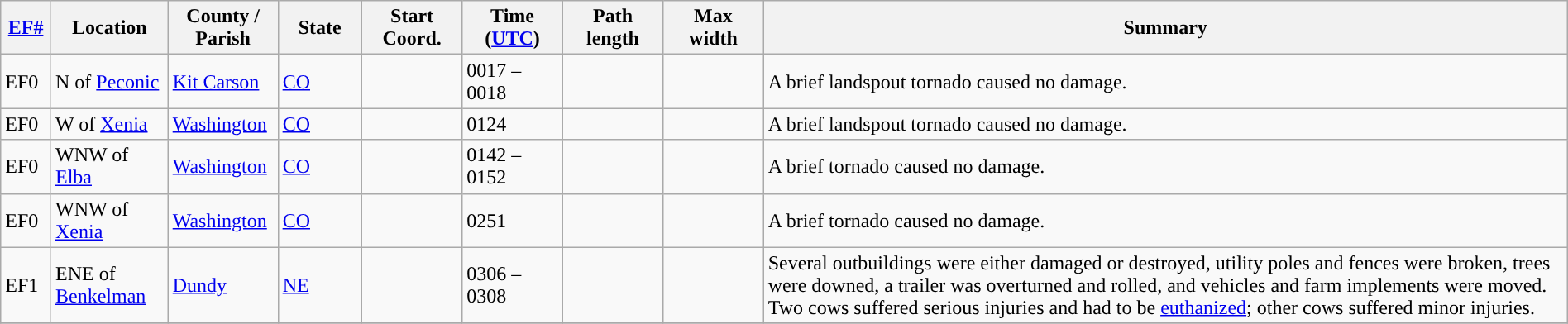<table class="wikitable sortable" style="width:100%;">
<tr>
<th scope="col"  style="width:3%; text-align:center;"><a href='#'>EF#</a></th>
<th scope="col"  style="width:7%; text-align:center;" class="unsortable">Location</th>
<th scope="col"  style="width:6%; text-align:center;" class="unsortable">County / Parish</th>
<th scope="col"  style="width:5%; text-align:center;">State</th>
<th scope="col"  style="width:6%; text-align:center;">Start Coord.</th>
<th scope="col"  style="width:6%; text-align:center;">Time (<a href='#'>UTC</a>)</th>
<th scope="col"  style="width:6%; text-align:center;">Path length</th>
<th scope="col"  style="width:6%; text-align:center;">Max width</th>
<th scope="col" class="unsortable" style="width:48%; text-align:center;">Summary</th>
</tr>
<tr>
<td>EF0</td>
<td>N of <a href='#'>Peconic</a></td>
<td><a href='#'>Kit Carson</a></td>
<td><a href='#'>CO</a></td>
<td></td>
<td>0017 – 0018</td>
<td></td>
<td></td>
<td>A brief landspout tornado caused no damage.</td>
</tr>
<tr>
<td>EF0</td>
<td>W of <a href='#'>Xenia</a></td>
<td><a href='#'>Washington</a></td>
<td><a href='#'>CO</a></td>
<td></td>
<td>0124</td>
<td></td>
<td></td>
<td>A brief landspout tornado caused no damage.</td>
</tr>
<tr>
<td>EF0</td>
<td>WNW of <a href='#'>Elba</a></td>
<td><a href='#'>Washington</a></td>
<td><a href='#'>CO</a></td>
<td></td>
<td>0142 – 0152</td>
<td></td>
<td></td>
<td>A brief tornado caused no damage.</td>
</tr>
<tr>
<td>EF0</td>
<td>WNW of <a href='#'>Xenia</a></td>
<td><a href='#'>Washington</a></td>
<td><a href='#'>CO</a></td>
<td></td>
<td>0251</td>
<td></td>
<td></td>
<td>A brief tornado caused no damage.</td>
</tr>
<tr>
<td>EF1</td>
<td>ENE of <a href='#'>Benkelman</a></td>
<td><a href='#'>Dundy</a></td>
<td><a href='#'>NE</a></td>
<td></td>
<td>0306 – 0308</td>
<td></td>
<td></td>
<td>Several outbuildings were either damaged or destroyed, utility poles and fences were broken, trees were downed, a trailer was overturned and rolled, and vehicles and farm implements were moved. Two cows suffered serious injuries and had to be <a href='#'>euthanized</a>; other cows suffered minor injuries.</td>
</tr>
<tr>
</tr>
</table>
